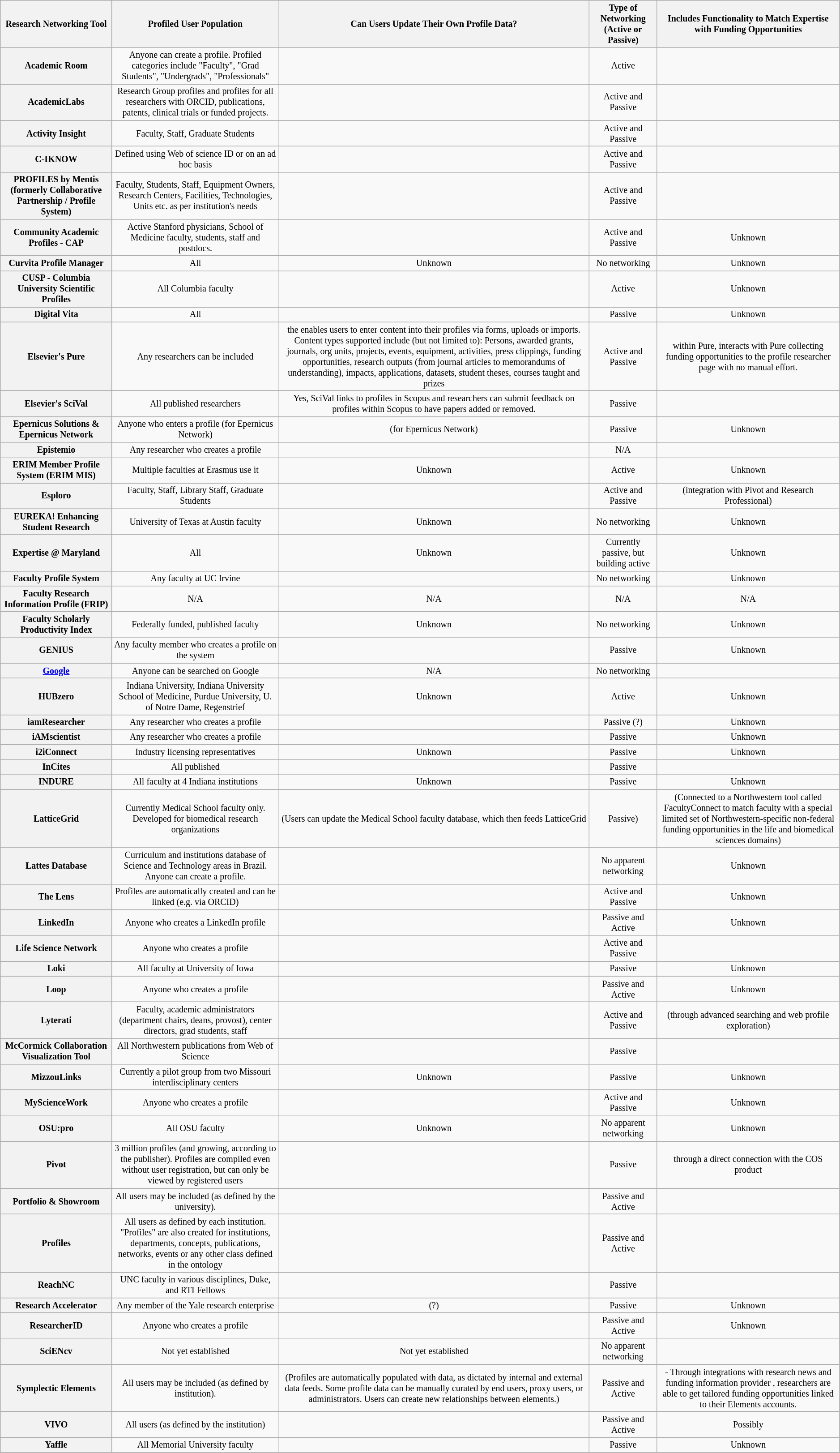<table class="wikitable sortable" style="font-size: smaller; text-align: center; width: auto;">
<tr>
<th style="width: 12em">Research Networking Tool</th>
<th>Profiled User Population</th>
<th>Can Users Update Their Own Profile Data?</th>
<th>Type of Networking (Active or Passive)</th>
<th>Includes Functionality to Match Expertise with Funding Opportunities</th>
</tr>
<tr>
<th>Academic Room</th>
<td>Anyone can create a profile.  Profiled categories include "Faculty", "Grad Students", "Undergrads", "Professionals"</td>
<td></td>
<td>Active</td>
<td></td>
</tr>
<tr>
<th>AcademicLabs</th>
<td>Research Group profiles and profiles for all researchers with ORCID, publications, patents, clinical trials or funded projects.</td>
<td></td>
<td>Active and Passive</td>
<td></td>
</tr>
<tr>
<th>Activity Insight</th>
<td>Faculty, Staff, Graduate Students</td>
<td></td>
<td>Active and Passive</td>
<td></td>
</tr>
<tr>
<th>C-IKNOW</th>
<td>Defined using Web of science ID or on an ad hoc basis</td>
<td></td>
<td>Active and Passive</td>
<td></td>
</tr>
<tr>
<th>PROFILES by Mentis (formerly Collaborative Partnership / Profile System)</th>
<td>Faculty, Students, Staff, Equipment Owners, Research Centers, Facilities, Technologies, Units etc. as per institution's needs</td>
<td></td>
<td>Active and Passive</td>
<td></td>
</tr>
<tr>
<th>Community Academic Profiles - CAP</th>
<td>Active Stanford physicians, School of Medicine faculty, students, staff and postdocs.</td>
<td></td>
<td>Active and Passive</td>
<td>Unknown</td>
</tr>
<tr>
<th>Curvita Profile Manager</th>
<td>All</td>
<td>Unknown</td>
<td>No networking</td>
<td>Unknown</td>
</tr>
<tr>
<th>CUSP - Columbia University Scientific Profiles</th>
<td>All Columbia faculty</td>
<td></td>
<td>Active</td>
<td>Unknown</td>
</tr>
<tr>
<th>Digital Vita</th>
<td>All</td>
<td></td>
<td>Passive</td>
<td>Unknown</td>
</tr>
<tr>
<th>Elsevier's Pure</th>
<td>Any researchers can be included</td>
<td> the  enables users to enter content into their profiles via forms, uploads or imports. Content types supported include (but not limited to): Persons, awarded grants, journals, org units, projects, events, equipment, activities, press clippings, funding opportunities, research outputs (from journal articles to memorandums of understanding), impacts, applications, datasets, student theses, courses taught and prizes</td>
<td>Active and Passive</td>
<td>  within Pure, interacts with Pure collecting funding opportunities to the profile researcher page with no manual effort.</td>
</tr>
<tr>
<th>Elsevier's SciVal</th>
<td>All published researchers</td>
<td>Yes, SciVal links to profiles in Scopus and researchers can submit feedback on profiles within Scopus to have papers added or removed.</td>
<td>Passive</td>
<td></td>
</tr>
<tr>
<th>Epernicus Solutions & Epernicus Network</th>
<td>Anyone who enters a profile (for Epernicus Network)</td>
<td> (for Epernicus Network)</td>
<td>Passive</td>
<td>Unknown</td>
</tr>
<tr>
<th>Epistemio</th>
<td>Any researcher who creates a profile</td>
<td></td>
<td>N/A</td>
<td></td>
</tr>
<tr>
<th>ERIM Member Profile System (ERIM MIS)</th>
<td>Multiple faculties at Erasmus use it</td>
<td>Unknown</td>
<td>Active</td>
<td>Unknown</td>
</tr>
<tr>
<th>Esploro</th>
<td>Faculty, Staff, Library Staff, Graduate Students</td>
<td></td>
<td>Active and Passive</td>
<td> (integration with Pivot and Research Professional)</td>
</tr>
<tr>
<th>EUREKA! Enhancing Student Research</th>
<td>University of Texas at Austin faculty</td>
<td>Unknown</td>
<td>No networking</td>
<td>Unknown</td>
</tr>
<tr>
<th>Expertise @ Maryland</th>
<td>All</td>
<td>Unknown</td>
<td>Currently passive, but building active</td>
<td>Unknown</td>
</tr>
<tr>
<th>Faculty Profile System</th>
<td>Any faculty at UC Irvine</td>
<td></td>
<td>No networking</td>
<td>Unknown</td>
</tr>
<tr>
<th>Faculty Research Information Profile (FRIP)</th>
<td>N/A</td>
<td>N/A</td>
<td>N/A</td>
<td>N/A</td>
</tr>
<tr>
<th>Faculty Scholarly Productivity Index</th>
<td>Federally funded, published faculty</td>
<td>Unknown</td>
<td>No networking</td>
<td>Unknown</td>
</tr>
<tr>
<th>GENIUS</th>
<td>Any faculty member who creates a profile on the system</td>
<td></td>
<td>Passive</td>
<td>Unknown</td>
</tr>
<tr>
<th><a href='#'>Google</a></th>
<td>Anyone can be searched on Google</td>
<td>N/A</td>
<td>No networking</td>
<td></td>
</tr>
<tr>
<th>HUBzero</th>
<td>Indiana University, Indiana University School of Medicine, Purdue University, U. of Notre Dame, Regenstrief</td>
<td>Unknown</td>
<td>Active</td>
<td>Unknown</td>
</tr>
<tr>
<th>iamResearcher</th>
<td>Any researcher who creates a profile</td>
<td></td>
<td>Passive (?)</td>
<td>Unknown</td>
</tr>
<tr>
<th>iAMscientist</th>
<td>Any researcher who creates a profile</td>
<td></td>
<td>Passive</td>
<td>Unknown</td>
</tr>
<tr>
<th>i2iConnect</th>
<td>Industry licensing representatives</td>
<td>Unknown</td>
<td>Passive</td>
<td>Unknown</td>
</tr>
<tr>
<th>InCites</th>
<td>All published</td>
<td></td>
<td>Passive</td>
<td></td>
</tr>
<tr>
<th>INDURE</th>
<td>All faculty at 4 Indiana institutions</td>
<td>Unknown</td>
<td>Passive</td>
<td>Unknown</td>
</tr>
<tr>
<th>LatticeGrid</th>
<td>Currently Medical School faculty only. Developed for biomedical research organizations</td>
<td> (Users can update the Medical School faculty database, which then feeds LatticeGrid</td>
<td>Passive)</td>
<td> (Connected to a Northwestern tool called FacultyConnect to match faculty with a special limited set of Northwestern-specific non-federal funding opportunities in the life and biomedical sciences domains)</td>
</tr>
<tr>
<th>Lattes Database</th>
<td>Curriculum and institutions database of Science and Technology areas in Brazil. Anyone can create a profile.</td>
<td></td>
<td>No apparent networking</td>
<td>Unknown</td>
</tr>
<tr>
<th>The Lens</th>
<td>Profiles are automatically created and can be linked (e.g. via ORCID)</td>
<td></td>
<td>Active and Passive</td>
<td>Unknown</td>
</tr>
<tr>
<th>LinkedIn</th>
<td>Anyone who creates a LinkedIn profile</td>
<td></td>
<td>Passive and Active</td>
<td>Unknown</td>
</tr>
<tr>
<th>Life Science Network</th>
<td>Anyone who creates a profile</td>
<td></td>
<td>Active and Passive</td>
<td></td>
</tr>
<tr>
<th>Loki</th>
<td>All faculty at University of Iowa</td>
<td></td>
<td>Passive</td>
<td>Unknown</td>
</tr>
<tr>
<th>Loop</th>
<td>Anyone who creates a profile</td>
<td></td>
<td>Passive and Active</td>
<td>Unknown</td>
</tr>
<tr>
<th>Lyterati</th>
<td>Faculty, academic administrators (department chairs, deans, provost), center directors, grad students, staff</td>
<td></td>
<td>Active and Passive</td>
<td> (through advanced searching and web profile exploration)</td>
</tr>
<tr>
<th>McCormick Collaboration Visualization Tool</th>
<td>All Northwestern publications from Web of Science</td>
<td></td>
<td>Passive</td>
<td></td>
</tr>
<tr>
<th>MizzouLinks</th>
<td>Currently a pilot group from two Missouri interdisciplinary centers</td>
<td>Unknown</td>
<td>Passive</td>
<td>Unknown</td>
</tr>
<tr>
<th>MyScienceWork</th>
<td>Anyone who creates a profile</td>
<td></td>
<td>Active and Passive</td>
<td>Unknown</td>
</tr>
<tr>
<th>OSU:pro</th>
<td>All OSU faculty</td>
<td>Unknown</td>
<td>No apparent networking</td>
<td>Unknown</td>
</tr>
<tr>
<th>Pivot</th>
<td>3 million profiles (and growing, according to the publisher).  Profiles are compiled even without user registration, but can only be viewed by registered users</td>
<td></td>
<td>Passive</td>
<td> through a direct connection with the COS product</td>
</tr>
<tr>
<th>Portfolio & Showroom</th>
<td>All users may be included (as defined by the university).</td>
<td></td>
<td>Passive and Active</td>
<td></td>
</tr>
<tr>
<th>Profiles</th>
<td>All users as defined by each institution.  "Profiles" are also created for institutions, departments, concepts, publications, networks, events or any other class defined in the ontology</td>
<td></td>
<td>Passive and Active</td>
<td></td>
</tr>
<tr>
<th>ReachNC</th>
<td>UNC faculty in various disciplines, Duke, and RTI Fellows</td>
<td></td>
<td>Passive</td>
<td></td>
</tr>
<tr>
<th>Research Accelerator</th>
<td>Any member of the Yale research enterprise</td>
<td> (?)</td>
<td>Passive</td>
<td>Unknown</td>
</tr>
<tr>
<th>ResearcherID</th>
<td>Anyone who creates a profile</td>
<td></td>
<td>Passive and Active</td>
<td>Unknown</td>
</tr>
<tr>
<th>SciENcv</th>
<td>Not yet established</td>
<td>Not yet established</td>
<td>No apparent networking</td>
<td></td>
</tr>
<tr>
<th>Symplectic Elements</th>
<td>All users may be included (as defined by institution).</td>
<td> (Profiles are automatically populated with data, as dictated by internal and external data feeds. Some profile data can be manually curated by end users, proxy users, or administrators. Users can create new relationships between elements.)</td>
<td>Passive and Active</td>
<td> - Through integrations with research news and funding information provider , researchers are able to get tailored funding opportunities linked to their Elements accounts.</td>
</tr>
<tr>
<th>VIVO</th>
<td>All users (as defined by the institution)</td>
<td></td>
<td>Passive and Active</td>
<td>Possibly</td>
</tr>
<tr>
<th>Yaffle</th>
<td>All Memorial University faculty</td>
<td></td>
<td>Passive</td>
<td>Unknown</td>
</tr>
</table>
